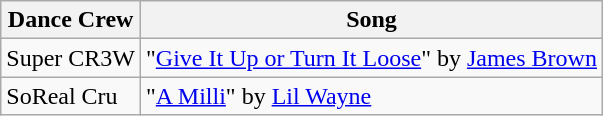<table class="wikitable">
<tr>
<th>Dance Crew</th>
<th>Song</th>
</tr>
<tr>
<td>Super CR3W</td>
<td>"<a href='#'>Give It Up or Turn It Loose</a>" by <a href='#'>James Brown</a></td>
</tr>
<tr>
<td>SoReal Cru</td>
<td>"<a href='#'>A Milli</a>" by <a href='#'>Lil Wayne</a></td>
</tr>
</table>
